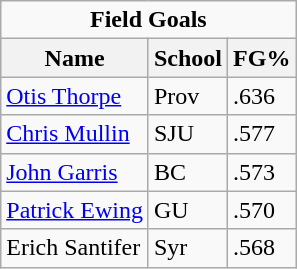<table class="wikitable">
<tr>
<td colspan=3 style="text-align:center;"><strong>Field Goals</strong></td>
</tr>
<tr>
<th>Name</th>
<th>School</th>
<th>FG%</th>
</tr>
<tr>
<td><a href='#'>Otis Thorpe</a></td>
<td>Prov</td>
<td>.636</td>
</tr>
<tr>
<td><a href='#'>Chris Mullin</a></td>
<td>SJU</td>
<td>.577</td>
</tr>
<tr>
<td><a href='#'>John Garris</a></td>
<td>BC</td>
<td>.573</td>
</tr>
<tr>
<td><a href='#'>Patrick Ewing</a></td>
<td>GU</td>
<td>.570</td>
</tr>
<tr>
<td>Erich Santifer</td>
<td>Syr</td>
<td>.568</td>
</tr>
</table>
